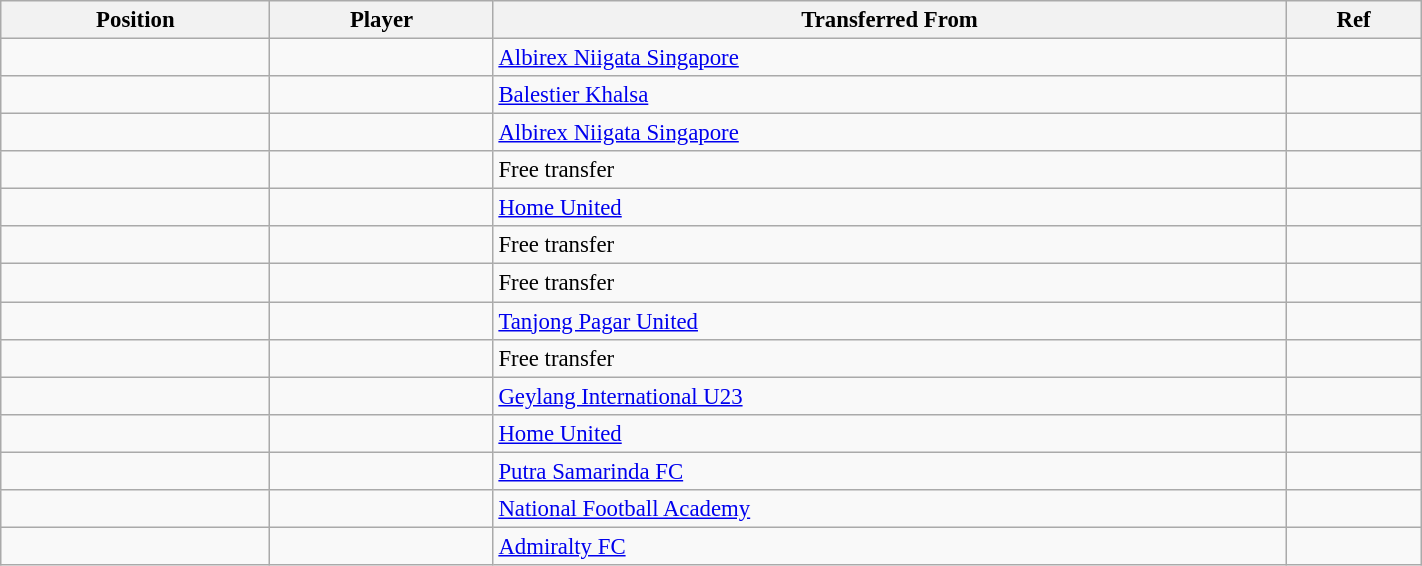<table class="wikitable sortable" style="width:75%; text-align:center; font-size:95%; text-align:left;">
<tr>
<th><strong>Position</strong></th>
<th><strong>Player</strong></th>
<th><strong>Transferred From</strong></th>
<th><strong>Ref</strong></th>
</tr>
<tr>
<td></td>
<td></td>
<td> <a href='#'>Albirex Niigata Singapore</a></td>
<td></td>
</tr>
<tr>
<td></td>
<td></td>
<td> <a href='#'>Balestier Khalsa</a></td>
<td></td>
</tr>
<tr>
<td></td>
<td></td>
<td> <a href='#'>Albirex Niigata Singapore</a></td>
<td></td>
</tr>
<tr>
<td></td>
<td></td>
<td>Free transfer</td>
<td></td>
</tr>
<tr>
<td></td>
<td></td>
<td> <a href='#'>Home United</a></td>
<td></td>
</tr>
<tr>
<td></td>
<td></td>
<td>Free transfer</td>
<td></td>
</tr>
<tr>
<td></td>
<td></td>
<td>Free transfer</td>
<td></td>
</tr>
<tr>
<td></td>
<td></td>
<td> <a href='#'>Tanjong Pagar United</a></td>
<td></td>
</tr>
<tr>
<td></td>
<td></td>
<td>Free transfer</td>
<td></td>
</tr>
<tr>
<td></td>
<td></td>
<td> <a href='#'>Geylang International U23</a></td>
<td></td>
</tr>
<tr>
<td></td>
<td></td>
<td> <a href='#'>Home United</a></td>
<td></td>
</tr>
<tr>
<td></td>
<td></td>
<td> <a href='#'>Putra Samarinda FC</a></td>
<td></td>
</tr>
<tr>
<td></td>
<td></td>
<td> <a href='#'>National Football Academy</a></td>
<td></td>
</tr>
<tr>
<td></td>
<td></td>
<td> <a href='#'>Admiralty FC</a></td>
<td></td>
</tr>
</table>
